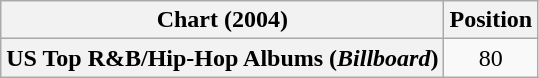<table class="wikitable plainrowheaders" style="text-align:center">
<tr>
<th>Chart (2004)</th>
<th>Position</th>
</tr>
<tr>
<th scope="row">US Top R&B/Hip-Hop Albums (<em>Billboard</em>)</th>
<td>80</td>
</tr>
</table>
